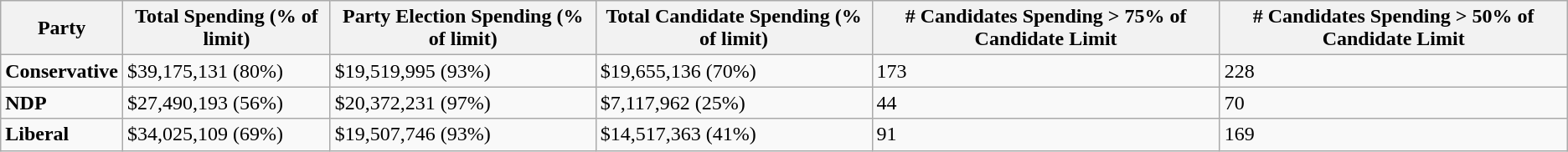<table class="wikitable">
<tr>
<th>Party</th>
<th>Total Spending (% of limit)</th>
<th>Party Election Spending (% of limit)</th>
<th>Total Candidate Spending (% of limit)</th>
<th># Candidates Spending > 75% of Candidate Limit</th>
<th># Candidates Spending > 50% of Candidate Limit</th>
</tr>
<tr>
<td><strong>Conservative</strong></td>
<td>$39,175,131 (80%)</td>
<td>$19,519,995 (93%)</td>
<td>$19,655,136 (70%)</td>
<td>173</td>
<td>228</td>
</tr>
<tr>
<td><strong>NDP</strong></td>
<td>$27,490,193  (56%)</td>
<td>$20,372,231 (97%)</td>
<td>$7,117,962 (25%)</td>
<td>44</td>
<td>70</td>
</tr>
<tr>
<td><strong>Liberal</strong></td>
<td>$34,025,109 (69%)</td>
<td>$19,507,746 (93%)</td>
<td>$14,517,363 (41%)</td>
<td>91</td>
<td>169</td>
</tr>
</table>
